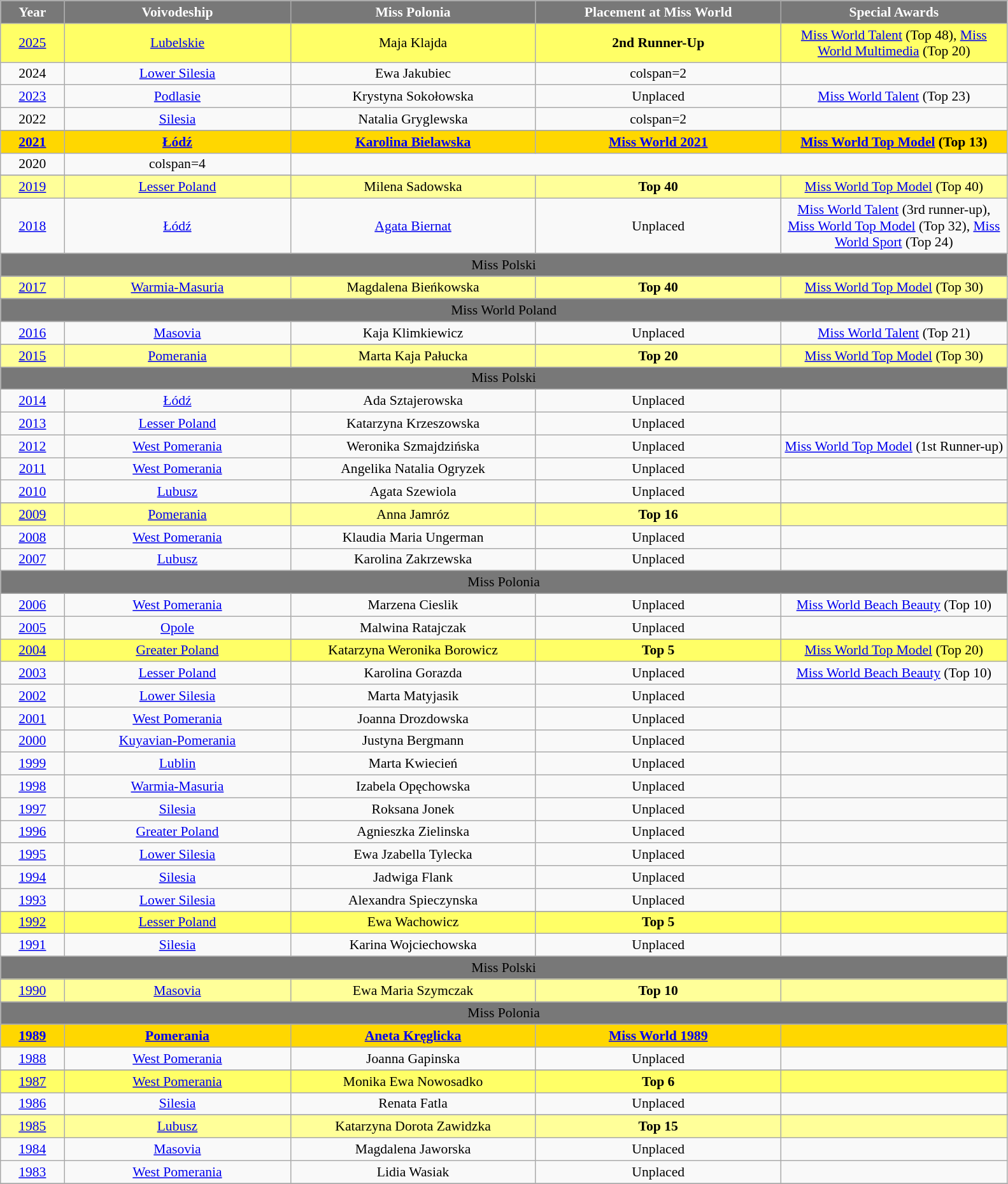<table class="wikitable" style="font-size: 90%; text-align:center">
<tr>
<th width="60" style="background-color:#787878;color:#FFFFFF;">Year</th>
<th width="230" style="background-color:#787878;color:#FFFFFF;">Voivodeship</th>
<th width="250" style="background-color:#787878;color:#FFFFFF;">Miss Polonia</th>
<th width="250" style="background-color:#787878;color:#FFFFFF;">Placement at Miss World</th>
<th width="230" style="background-color:#787878;color:#FFFFFF;">Special Awards</th>
</tr>
<tr style="background-color:#FFFF66;">
<td><a href='#'>2025</a></td>
<td><a href='#'>Lubelskie</a></td>
<td>Maja Klajda</td>
<td><strong>2nd Runner-Up</strong></td>
<td><a href='#'>Miss World Talent</a> (Top 48), <a href='#'>Miss World Multimedia</a> (Top 20)</td>
</tr>
<tr>
<td>2024</td>
<td><a href='#'>Lower Silesia</a></td>
<td>Ewa Jakubiec</td>
<td>colspan=2 </td>
</tr>
<tr>
<td><a href='#'>2023</a></td>
<td><a href='#'>Podlasie</a></td>
<td>Krystyna Sokołowska</td>
<td>Unplaced</td>
<td><a href='#'>Miss World Talent</a> (Top 23)</td>
</tr>
<tr>
<td>2022</td>
<td><a href='#'>Silesia</a></td>
<td>Natalia Gryglewska</td>
<td>colspan=2 </td>
</tr>
<tr>
</tr>
<tr style="background-color:gold; font-weight: bold">
<td><a href='#'>2021</a></td>
<td><a href='#'>Łódź</a></td>
<td><strong><a href='#'>Karolina Bielawska</a></strong></td>
<td><a href='#'>Miss World 2021</a></td>
<td><a href='#'>Miss World Top Model</a> (Top 13)</td>
</tr>
<tr>
<td>2020</td>
<td>colspan=4 </td>
</tr>
<tr>
</tr>
<tr style="background-color:#FFFF99;">
<td><a href='#'>2019</a></td>
<td><a href='#'>Lesser Poland</a></td>
<td>Milena Sadowska</td>
<td><strong>Top 40</strong></td>
<td><a href='#'>Miss World Top Model</a> (Top 40)</td>
</tr>
<tr>
<td><a href='#'>2018</a></td>
<td><a href='#'>Łódź</a></td>
<td><a href='#'>Agata Biernat</a></td>
<td>Unplaced</td>
<td><a href='#'>Miss World Talent</a> (3rd runner-up), <a href='#'>Miss World Top Model</a> (Top 32), <a href='#'>Miss World Sport</a> (Top 24)</td>
</tr>
<tr>
</tr>
<tr bgcolor="#787878" align="center">
<td colspan="5"><span>Miss Polski</span></td>
</tr>
<tr>
</tr>
<tr style="background-color:#FFFF99;">
<td><a href='#'>2017</a></td>
<td><a href='#'>Warmia-Masuria</a></td>
<td>Magdalena Bieńkowska</td>
<td><strong>Top 40</strong></td>
<td><a href='#'>Miss World Top Model</a> (Top 30)</td>
</tr>
<tr>
</tr>
<tr bgcolor="#787878" align="center">
<td colspan="5"><span>Miss World Poland</span></td>
</tr>
<tr>
<td><a href='#'>2016</a></td>
<td><a href='#'>Masovia</a></td>
<td>Kaja Klimkiewicz</td>
<td>Unplaced</td>
<td><a href='#'>Miss World Talent</a> (Top 21)</td>
</tr>
<tr>
</tr>
<tr style="background-color:#FFFF99;">
<td><a href='#'>2015</a></td>
<td><a href='#'>Pomerania</a></td>
<td>Marta Kaja Pałucka</td>
<td><strong>Top 20</strong></td>
<td><a href='#'>Miss World Top Model</a> (Top 30)</td>
</tr>
<tr>
</tr>
<tr bgcolor="#787878" align="center">
<td colspan="5"><span>Miss Polski</span></td>
</tr>
<tr>
<td><a href='#'>2014</a></td>
<td><a href='#'>Łódź</a></td>
<td>Ada Sztajerowska</td>
<td>Unplaced</td>
<td></td>
</tr>
<tr>
<td><a href='#'>2013</a></td>
<td><a href='#'>Lesser Poland</a></td>
<td>Katarzyna Krzeszowska</td>
<td>Unplaced</td>
<td></td>
</tr>
<tr>
<td><a href='#'>2012</a></td>
<td><a href='#'>West Pomerania</a></td>
<td>Weronika Szmajdzińska</td>
<td>Unplaced</td>
<td><a href='#'>Miss World Top Model</a> (1st Runner-up)</td>
</tr>
<tr>
<td><a href='#'>2011</a></td>
<td><a href='#'>West Pomerania</a></td>
<td>Angelika Natalia Ogryzek</td>
<td>Unplaced</td>
<td></td>
</tr>
<tr>
<td><a href='#'>2010</a></td>
<td><a href='#'>Lubusz</a></td>
<td>Agata Szewiola</td>
<td>Unplaced</td>
<td></td>
</tr>
<tr>
</tr>
<tr style="background-color:#FFFF99;">
<td><a href='#'>2009</a></td>
<td><a href='#'>Pomerania</a></td>
<td>Anna Jamróz</td>
<td><strong>Top 16</strong></td>
<td></td>
</tr>
<tr>
<td><a href='#'>2008</a></td>
<td><a href='#'>West Pomerania</a></td>
<td>Klaudia Maria Ungerman</td>
<td>Unplaced</td>
<td></td>
</tr>
<tr>
<td><a href='#'>2007</a></td>
<td><a href='#'>Lubusz</a></td>
<td>Karolina Zakrzewska</td>
<td>Unplaced</td>
<td></td>
</tr>
<tr>
</tr>
<tr bgcolor="#787878" align="center">
<td colspan="5"><span>Miss Polonia</span></td>
</tr>
<tr>
<td><a href='#'>2006</a></td>
<td><a href='#'>West Pomerania</a></td>
<td>Marzena Cieslik</td>
<td>Unplaced</td>
<td><a href='#'>Miss World Beach Beauty</a> (Top 10)</td>
</tr>
<tr>
<td><a href='#'>2005</a></td>
<td><a href='#'>Opole</a></td>
<td>Malwina Ratajczak</td>
<td>Unplaced</td>
<td></td>
</tr>
<tr style="background-color:#FFFF66;">
<td><a href='#'>2004</a></td>
<td><a href='#'>Greater Poland</a></td>
<td>Katarzyna Weronika Borowicz</td>
<td><strong>Top 5</strong></td>
<td><a href='#'>Miss World Top Model</a> (Top 20)</td>
</tr>
<tr>
<td><a href='#'>2003</a></td>
<td><a href='#'>Lesser Poland</a></td>
<td>Karolina Gorazda</td>
<td>Unplaced</td>
<td><a href='#'>Miss World Beach Beauty</a> (Top 10)</td>
</tr>
<tr>
<td><a href='#'>2002</a></td>
<td><a href='#'>Lower Silesia</a></td>
<td>Marta Matyjasik</td>
<td>Unplaced</td>
<td></td>
</tr>
<tr>
<td><a href='#'>2001</a></td>
<td><a href='#'>West Pomerania</a></td>
<td>Joanna Drozdowska</td>
<td>Unplaced</td>
<td></td>
</tr>
<tr>
<td><a href='#'>2000</a></td>
<td><a href='#'>Kuyavian-Pomerania</a></td>
<td>Justyna Bergmann</td>
<td>Unplaced</td>
<td></td>
</tr>
<tr>
<td><a href='#'>1999</a></td>
<td><a href='#'>Lublin</a></td>
<td>Marta Kwiecień</td>
<td>Unplaced</td>
<td></td>
</tr>
<tr>
<td><a href='#'>1998</a></td>
<td><a href='#'>Warmia-Masuria</a></td>
<td>Izabela Opęchowska</td>
<td>Unplaced</td>
<td></td>
</tr>
<tr>
<td><a href='#'>1997</a></td>
<td><a href='#'>Silesia</a></td>
<td>Roksana Jonek</td>
<td>Unplaced</td>
<td></td>
</tr>
<tr>
<td><a href='#'>1996</a></td>
<td><a href='#'>Greater Poland</a></td>
<td>Agnieszka Zielinska</td>
<td>Unplaced</td>
<td></td>
</tr>
<tr>
<td><a href='#'>1995</a></td>
<td><a href='#'>Lower Silesia</a></td>
<td>Ewa Jzabella Tylecka</td>
<td>Unplaced</td>
<td></td>
</tr>
<tr>
<td><a href='#'>1994</a></td>
<td><a href='#'>Silesia</a></td>
<td>Jadwiga Flank</td>
<td>Unplaced</td>
<td></td>
</tr>
<tr>
<td><a href='#'>1993</a></td>
<td><a href='#'>Lower Silesia</a></td>
<td>Alexandra Spieczynska</td>
<td>Unplaced</td>
<td></td>
</tr>
<tr>
</tr>
<tr style="background-color:#FFFF66;">
<td><a href='#'>1992</a></td>
<td><a href='#'>Lesser Poland</a></td>
<td>Ewa Wachowicz</td>
<td><strong>Top 5</strong></td>
<td></td>
</tr>
<tr>
<td><a href='#'>1991</a></td>
<td><a href='#'>Silesia</a></td>
<td>Karina Wojciechowska</td>
<td>Unplaced</td>
<td></td>
</tr>
<tr>
</tr>
<tr bgcolor="#787878" align="center">
<td colspan="5"><span>Miss Polski</span></td>
</tr>
<tr style="background-color:#FFFF99;">
<td><a href='#'>1990</a></td>
<td><a href='#'>Masovia</a></td>
<td>Ewa Maria Szymczak</td>
<td><strong>Top 10</strong></td>
<td></td>
</tr>
<tr>
</tr>
<tr bgcolor="#787878" align="center">
<td colspan="5"><span>Miss Polonia</span></td>
</tr>
<tr>
</tr>
<tr style="background-color:gold; font-weight: bold">
<td><a href='#'>1989</a></td>
<td><a href='#'>Pomerania</a></td>
<td><a href='#'>Aneta Kręglicka</a></td>
<td><a href='#'>Miss World 1989</a></td>
<td></td>
</tr>
<tr>
<td><a href='#'>1988</a></td>
<td><a href='#'>West Pomerania</a></td>
<td>Joanna Gapinska</td>
<td>Unplaced</td>
<td></td>
</tr>
<tr>
</tr>
<tr style="background-color:#FFFF66;">
<td><a href='#'>1987</a></td>
<td><a href='#'>West Pomerania</a></td>
<td>Monika Ewa Nowosadko</td>
<td><strong>Top 6</strong></td>
<td></td>
</tr>
<tr>
<td><a href='#'>1986</a></td>
<td><a href='#'>Silesia</a></td>
<td>Renata Fatla</td>
<td>Unplaced</td>
<td></td>
</tr>
<tr>
</tr>
<tr style="background-color:#FFFF99;">
<td><a href='#'>1985</a></td>
<td><a href='#'>Lubusz</a></td>
<td>Katarzyna Dorota Zawidzka</td>
<td><strong>Top 15</strong></td>
<td></td>
</tr>
<tr>
<td><a href='#'>1984</a></td>
<td><a href='#'>Masovia</a></td>
<td>Magdalena Jaworska</td>
<td>Unplaced</td>
<td></td>
</tr>
<tr>
<td><a href='#'>1983</a></td>
<td><a href='#'>West Pomerania</a></td>
<td>Lidia Wasiak</td>
<td>Unplaced</td>
<td></td>
</tr>
<tr>
</tr>
</table>
